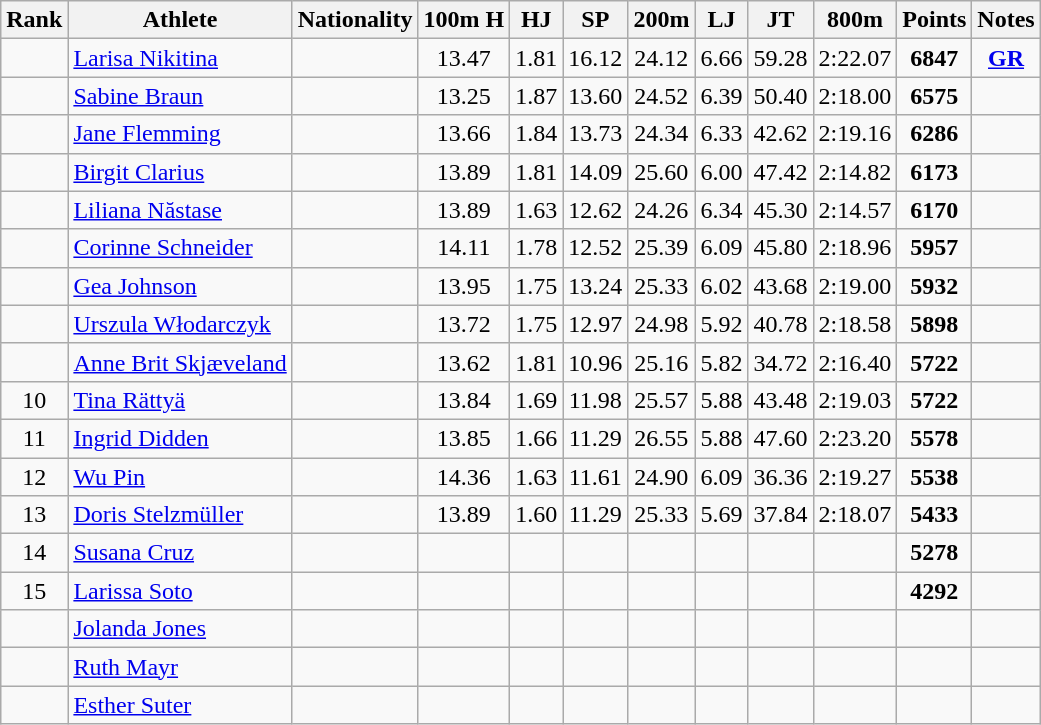<table class="wikitable sortable" style="text-align:center">
<tr>
<th>Rank</th>
<th>Athlete</th>
<th>Nationality</th>
<th>100m H</th>
<th>HJ</th>
<th>SP</th>
<th>200m</th>
<th>LJ</th>
<th>JT</th>
<th>800m</th>
<th>Points</th>
<th>Notes</th>
</tr>
<tr>
<td></td>
<td align=left><a href='#'>Larisa Nikitina</a></td>
<td align=left></td>
<td>13.47</td>
<td>1.81</td>
<td>16.12</td>
<td>24.12</td>
<td>6.66</td>
<td>59.28</td>
<td>2:22.07</td>
<td><strong>6847</strong></td>
<td><strong><a href='#'>GR</a></strong></td>
</tr>
<tr>
<td></td>
<td align=left><a href='#'>Sabine Braun</a></td>
<td align=left></td>
<td>13.25</td>
<td>1.87</td>
<td>13.60</td>
<td>24.52</td>
<td>6.39</td>
<td>50.40</td>
<td>2:18.00</td>
<td><strong>6575</strong></td>
<td></td>
</tr>
<tr>
<td></td>
<td align=left><a href='#'>Jane Flemming</a></td>
<td align=left></td>
<td>13.66</td>
<td>1.84</td>
<td>13.73</td>
<td>24.34</td>
<td>6.33</td>
<td>42.62</td>
<td>2:19.16</td>
<td><strong>6286</strong></td>
<td></td>
</tr>
<tr>
<td></td>
<td align=left><a href='#'>Birgit Clarius</a></td>
<td align=left></td>
<td>13.89</td>
<td>1.81</td>
<td>14.09</td>
<td>25.60</td>
<td>6.00</td>
<td>47.42</td>
<td>2:14.82</td>
<td><strong>6173</strong></td>
<td></td>
</tr>
<tr>
<td></td>
<td align=left><a href='#'>Liliana Năstase</a></td>
<td align=left></td>
<td>13.89</td>
<td>1.63</td>
<td>12.62</td>
<td>24.26</td>
<td>6.34</td>
<td>45.30</td>
<td>2:14.57</td>
<td><strong>6170</strong></td>
<td></td>
</tr>
<tr>
<td></td>
<td align=left><a href='#'>Corinne Schneider</a></td>
<td align=left></td>
<td>14.11</td>
<td>1.78</td>
<td>12.52</td>
<td>25.39</td>
<td>6.09</td>
<td>45.80</td>
<td>2:18.96</td>
<td><strong>5957</strong></td>
<td></td>
</tr>
<tr>
<td></td>
<td align=left><a href='#'>Gea Johnson</a></td>
<td align=left></td>
<td>13.95</td>
<td>1.75</td>
<td>13.24</td>
<td>25.33</td>
<td>6.02</td>
<td>43.68</td>
<td>2:19.00</td>
<td><strong>5932</strong></td>
<td></td>
</tr>
<tr>
<td></td>
<td align=left><a href='#'>Urszula Włodarczyk</a></td>
<td align=left></td>
<td>13.72</td>
<td>1.75</td>
<td>12.97</td>
<td>24.98</td>
<td>5.92</td>
<td>40.78</td>
<td>2:18.58</td>
<td><strong>5898</strong></td>
<td></td>
</tr>
<tr>
<td></td>
<td align=left><a href='#'>Anne Brit Skjæveland</a></td>
<td align=left></td>
<td>13.62</td>
<td>1.81</td>
<td>10.96</td>
<td>25.16</td>
<td>5.82</td>
<td>34.72</td>
<td>2:16.40</td>
<td><strong>5722</strong></td>
<td></td>
</tr>
<tr>
<td>10</td>
<td align=left><a href='#'>Tina Rättyä</a></td>
<td align=left></td>
<td>13.84</td>
<td>1.69</td>
<td>11.98</td>
<td>25.57</td>
<td>5.88</td>
<td>43.48</td>
<td>2:19.03</td>
<td><strong>5722</strong></td>
<td></td>
</tr>
<tr>
<td>11</td>
<td align=left><a href='#'>Ingrid Didden</a></td>
<td align=left></td>
<td>13.85</td>
<td>1.66</td>
<td>11.29</td>
<td>26.55</td>
<td>5.88</td>
<td>47.60</td>
<td>2:23.20</td>
<td><strong>5578</strong></td>
<td></td>
</tr>
<tr>
<td>12</td>
<td align=left><a href='#'>Wu Pin</a></td>
<td align=left></td>
<td>14.36</td>
<td>1.63</td>
<td>11.61</td>
<td>24.90</td>
<td>6.09</td>
<td>36.36</td>
<td>2:19.27</td>
<td><strong>5538</strong></td>
<td></td>
</tr>
<tr>
<td>13</td>
<td align=left><a href='#'>Doris Stelzmüller</a></td>
<td align=left></td>
<td>13.89</td>
<td>1.60</td>
<td>11.29</td>
<td>25.33</td>
<td>5.69</td>
<td>37.84</td>
<td>2:18.07</td>
<td><strong>5433</strong></td>
<td></td>
</tr>
<tr>
<td>14</td>
<td align=left><a href='#'>Susana Cruz</a></td>
<td align=left></td>
<td></td>
<td></td>
<td></td>
<td></td>
<td></td>
<td></td>
<td></td>
<td><strong>5278</strong></td>
<td></td>
</tr>
<tr>
<td>15</td>
<td align=left><a href='#'>Larissa Soto</a></td>
<td align=left></td>
<td></td>
<td></td>
<td></td>
<td></td>
<td></td>
<td></td>
<td></td>
<td><strong>4292</strong></td>
<td></td>
</tr>
<tr>
<td></td>
<td align=left><a href='#'>Jolanda Jones</a></td>
<td align=left></td>
<td></td>
<td></td>
<td></td>
<td></td>
<td></td>
<td></td>
<td></td>
<td><strong></strong></td>
<td></td>
</tr>
<tr>
<td></td>
<td align=left><a href='#'>Ruth Mayr</a></td>
<td align=left></td>
<td></td>
<td></td>
<td></td>
<td></td>
<td></td>
<td></td>
<td></td>
<td><strong></strong></td>
<td></td>
</tr>
<tr>
<td></td>
<td align=left><a href='#'>Esther Suter</a></td>
<td align=left></td>
<td></td>
<td></td>
<td></td>
<td></td>
<td></td>
<td></td>
<td></td>
<td><strong></strong></td>
<td></td>
</tr>
</table>
